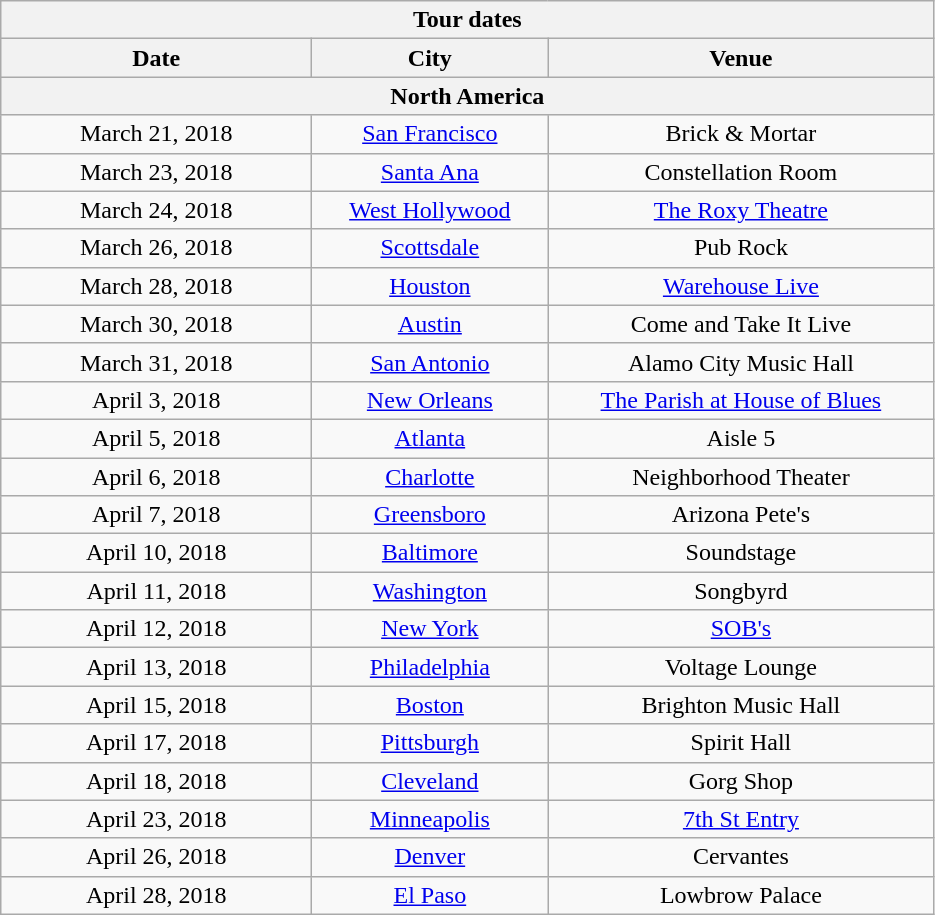<table class="wikitable collapsible collapsed" style="text-align:center;">
<tr>
<th colspan="4">Tour dates</th>
</tr>
<tr>
<th style="width:200px;">Date</th>
<th style="width:150px;">City</th>
<th style="width:250px;">Venue</th>
</tr>
<tr>
<th colspan="4"><strong>North America</strong></th>
</tr>
<tr>
<td>March 21, 2018</td>
<td><a href='#'>San Francisco</a></td>
<td>Brick & Mortar</td>
</tr>
<tr>
<td>March 23, 2018</td>
<td><a href='#'>Santa Ana</a></td>
<td>Constellation Room</td>
</tr>
<tr>
<td>March 24, 2018</td>
<td><a href='#'>West Hollywood</a></td>
<td><a href='#'>The Roxy Theatre</a></td>
</tr>
<tr>
<td>March 26, 2018</td>
<td><a href='#'>Scottsdale</a></td>
<td>Pub Rock</td>
</tr>
<tr>
<td>March 28, 2018</td>
<td><a href='#'>Houston</a></td>
<td><a href='#'>Warehouse Live</a></td>
</tr>
<tr>
<td>March 30, 2018</td>
<td><a href='#'>Austin</a></td>
<td>Come and Take It Live</td>
</tr>
<tr>
<td>March 31, 2018</td>
<td><a href='#'>San Antonio</a></td>
<td>Alamo City Music Hall</td>
</tr>
<tr>
<td>April 3, 2018</td>
<td><a href='#'>New Orleans</a></td>
<td><a href='#'>The Parish at House of Blues</a></td>
</tr>
<tr>
<td>April 5, 2018</td>
<td><a href='#'>Atlanta</a></td>
<td>Aisle 5</td>
</tr>
<tr>
<td>April 6, 2018</td>
<td><a href='#'>Charlotte</a></td>
<td>Neighborhood Theater</td>
</tr>
<tr>
<td>April 7, 2018</td>
<td><a href='#'>Greensboro</a></td>
<td>Arizona Pete's</td>
</tr>
<tr>
<td>April 10, 2018</td>
<td><a href='#'>Baltimore</a></td>
<td>Soundstage</td>
</tr>
<tr>
<td>April 11, 2018</td>
<td><a href='#'>Washington</a></td>
<td>Songbyrd</td>
</tr>
<tr>
<td>April 12, 2018</td>
<td><a href='#'>New York</a></td>
<td><a href='#'>SOB's</a></td>
</tr>
<tr>
<td>April 13, 2018</td>
<td><a href='#'>Philadelphia</a></td>
<td>Voltage Lounge</td>
</tr>
<tr>
<td>April 15, 2018</td>
<td><a href='#'>Boston</a></td>
<td>Brighton Music Hall</td>
</tr>
<tr>
<td>April 17, 2018</td>
<td><a href='#'>Pittsburgh</a></td>
<td>Spirit Hall</td>
</tr>
<tr>
<td>April 18, 2018</td>
<td><a href='#'>Cleveland</a></td>
<td>Gorg Shop</td>
</tr>
<tr>
<td>April 23, 2018</td>
<td><a href='#'>Minneapolis</a></td>
<td><a href='#'>7th St Entry</a></td>
</tr>
<tr>
<td>April 26, 2018</td>
<td><a href='#'>Denver</a></td>
<td>Cervantes</td>
</tr>
<tr>
<td>April 28, 2018</td>
<td><a href='#'>El Paso</a></td>
<td>Lowbrow Palace</td>
</tr>
</table>
